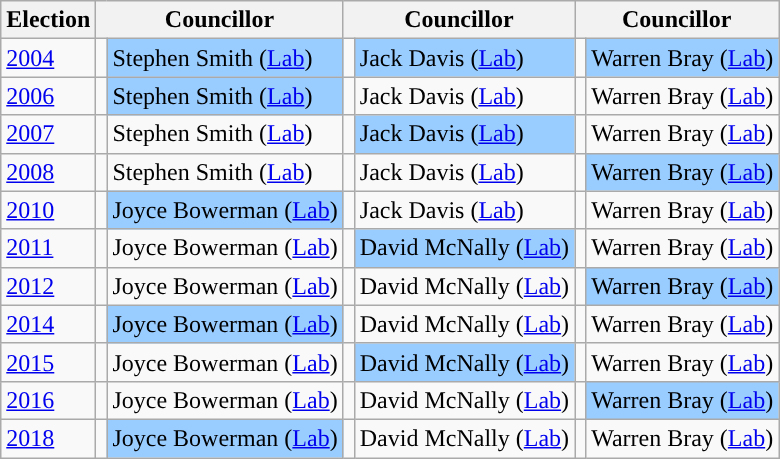<table class="wikitable">
<tr>
<th>Election</th>
<th colspan="2">Councillor</th>
<th colspan="2">Councillor</th>
<th colspan="2">Councillor</th>
</tr>
<tr>
<td><a href='#'>2004</a></td>
<td style="background-color: "></td>
<td bgcolor="#99CCFF">Stephen Smith (<a href='#'>Lab</a>)</td>
<td style="background-color: "></td>
<td bgcolor="#99CCFF">Jack Davis (<a href='#'>Lab</a>)</td>
<td style="background-color: "></td>
<td bgcolor="#99CCFF">Warren Bray (<a href='#'>Lab</a>)</td>
</tr>
<tr>
<td><a href='#'>2006</a></td>
<td style="background-color: "></td>
<td bgcolor="#99CCFF">Stephen Smith (<a href='#'>Lab</a>)</td>
<td style="background-color: "></td>
<td>Jack Davis (<a href='#'>Lab</a>)</td>
<td style="background-color: "></td>
<td>Warren Bray (<a href='#'>Lab</a>)</td>
</tr>
<tr>
<td><a href='#'>2007</a></td>
<td style="background-color: "></td>
<td>Stephen Smith (<a href='#'>Lab</a>)</td>
<td style="background-color: "></td>
<td bgcolor="#99CCFF">Jack Davis (<a href='#'>Lab</a>)</td>
<td style="background-color: "></td>
<td>Warren Bray (<a href='#'>Lab</a>)</td>
</tr>
<tr>
<td><a href='#'>2008</a></td>
<td style="background-color: "></td>
<td>Stephen Smith (<a href='#'>Lab</a>)</td>
<td style="background-color: "></td>
<td>Jack Davis (<a href='#'>Lab</a>)</td>
<td style="background-color: "></td>
<td bgcolor="#99CCFF">Warren Bray (<a href='#'>Lab</a>)</td>
</tr>
<tr>
<td><a href='#'>2010</a></td>
<td style="background-color: "></td>
<td bgcolor="#99CCFF">Joyce Bowerman (<a href='#'>Lab</a>)</td>
<td style="background-color: "></td>
<td>Jack Davis (<a href='#'>Lab</a>)</td>
<td style="background-color: "></td>
<td>Warren Bray (<a href='#'>Lab</a>)</td>
</tr>
<tr>
<td><a href='#'>2011</a></td>
<td style="background-color: "></td>
<td>Joyce Bowerman (<a href='#'>Lab</a>)</td>
<td style="background-color: "></td>
<td bgcolor="#99CCFF">David McNally (<a href='#'>Lab</a>)</td>
<td style="background-color: "></td>
<td>Warren Bray (<a href='#'>Lab</a>)</td>
</tr>
<tr>
<td><a href='#'>2012</a></td>
<td style="background-color: "></td>
<td>Joyce Bowerman (<a href='#'>Lab</a>)</td>
<td style="background-color: "></td>
<td>David McNally (<a href='#'>Lab</a>)</td>
<td style="background-color: "></td>
<td bgcolor="#99CCFF">Warren Bray (<a href='#'>Lab</a>)</td>
</tr>
<tr>
<td><a href='#'>2014</a></td>
<td style="background-color: "></td>
<td bgcolor="#99CCFF">Joyce Bowerman (<a href='#'>Lab</a>)</td>
<td style="background-color: "></td>
<td>David McNally (<a href='#'>Lab</a>)</td>
<td style="background-color: "></td>
<td>Warren Bray (<a href='#'>Lab</a>)</td>
</tr>
<tr>
<td><a href='#'>2015</a></td>
<td style="background-color: "></td>
<td>Joyce Bowerman (<a href='#'>Lab</a>)</td>
<td style="background-color: "></td>
<td bgcolor="#99CCFF">David McNally (<a href='#'>Lab</a>)</td>
<td style="background-color: "></td>
<td>Warren Bray (<a href='#'>Lab</a>)</td>
</tr>
<tr>
<td><a href='#'>2016</a></td>
<td style="background-color: "></td>
<td>Joyce Bowerman (<a href='#'>Lab</a>)</td>
<td style="background-color: "></td>
<td>David McNally (<a href='#'>Lab</a>)</td>
<td style="background-color: "></td>
<td bgcolor="#99CCFF">Warren Bray (<a href='#'>Lab</a>)</td>
</tr>
<tr>
<td><a href='#'>2018</a></td>
<td style="background-color: "></td>
<td bgcolor="#99CCFF">Joyce Bowerman (<a href='#'>Lab</a>)</td>
<td style="background-color: "></td>
<td>David McNally (<a href='#'>Lab</a>)</td>
<td style="background-color: "></td>
<td>Warren Bray (<a href='#'>Lab</a>)</td>
</tr>
</table>
